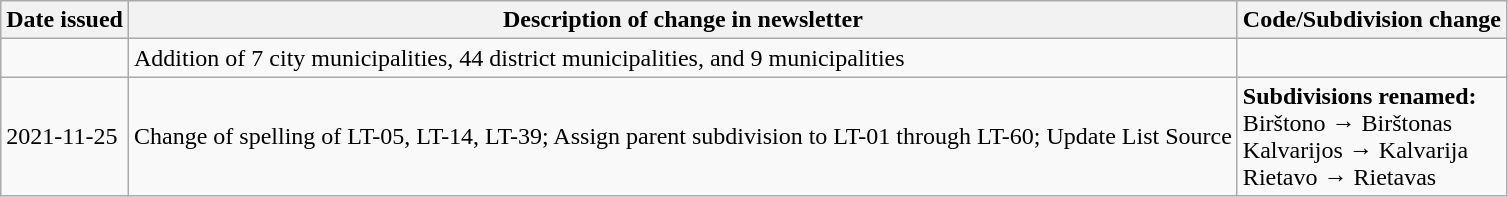<table class="wikitable">
<tr>
<th>Date issued</th>
<th>Description of change in newsletter</th>
<th>Code/Subdivision change</th>
</tr>
<tr>
<td></td>
<td>Addition of 7 city municipalities, 44 district municipalities, and 9 municipalities</td>
<td></td>
</tr>
<tr>
<td>2021-11-25</td>
<td>Change of spelling of LT-05, LT-14, LT-39; Assign parent subdivision to LT-01 through LT-60; Update List Source</td>
<td style=white-space:nowrap><strong>Subdivisions renamed:</strong> <br>  Birštono → Birštonas<br>  Kalvarijos → Kalvarija<br>  Rietavo → Rietavas</td>
</tr>
</table>
